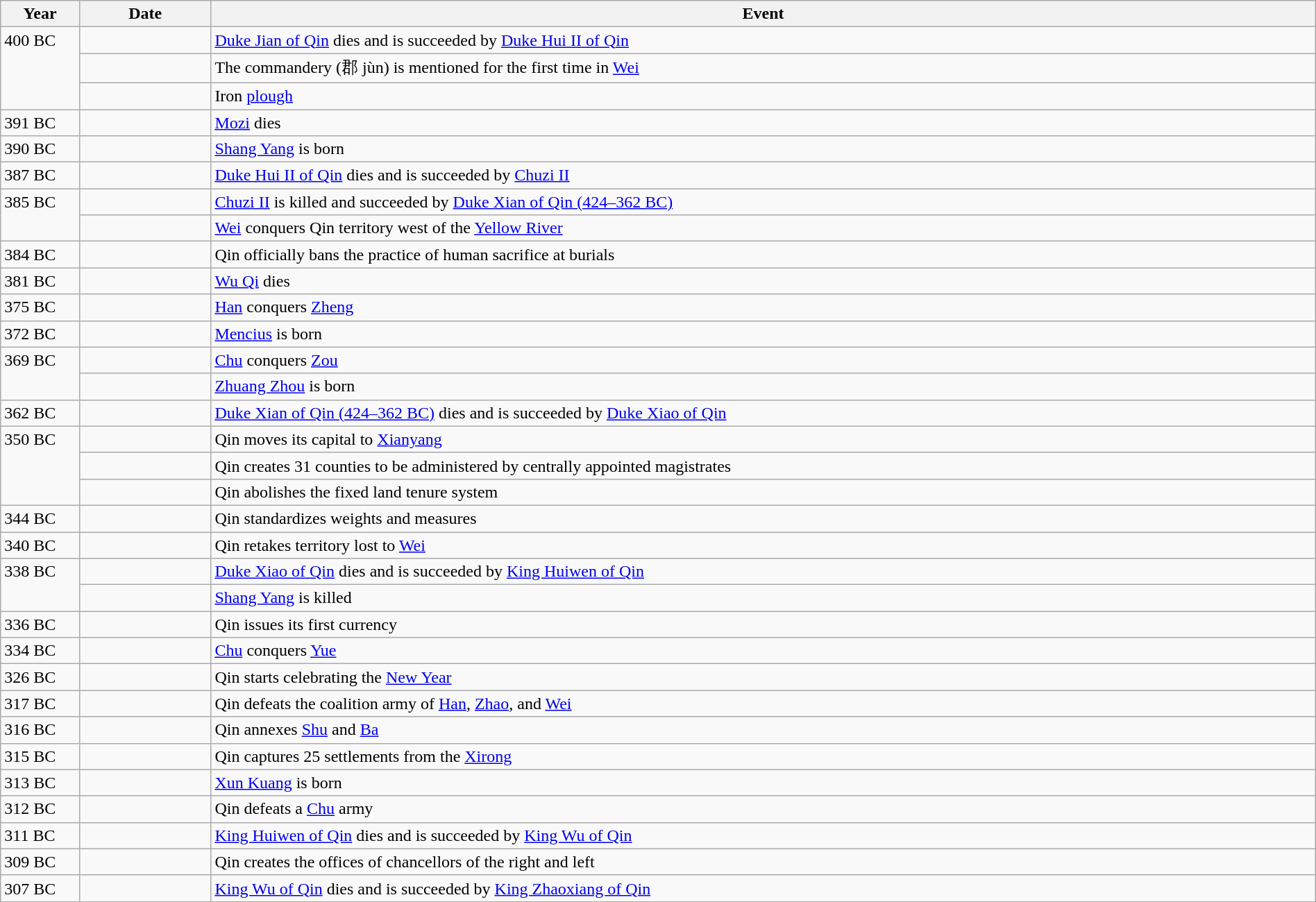<table class="wikitable" width="100%">
<tr>
<th style="width:6%">Year</th>
<th style="width:10%">Date</th>
<th>Event</th>
</tr>
<tr>
<td rowspan="3" valign="top">400 BC</td>
<td></td>
<td><a href='#'>Duke Jian of Qin</a> dies and is succeeded by <a href='#'>Duke Hui II of Qin</a></td>
</tr>
<tr>
<td></td>
<td>The commandery (郡 jùn) is mentioned for the first time in <a href='#'>Wei</a></td>
</tr>
<tr>
<td></td>
<td>Iron <a href='#'>plough</a></td>
</tr>
<tr>
<td>391 BC</td>
<td></td>
<td><a href='#'>Mozi</a> dies</td>
</tr>
<tr>
<td>390 BC</td>
<td></td>
<td><a href='#'>Shang Yang</a> is born</td>
</tr>
<tr>
<td>387 BC</td>
<td></td>
<td><a href='#'>Duke Hui II of Qin</a> dies and is succeeded by <a href='#'>Chuzi II</a></td>
</tr>
<tr>
<td rowspan="2" valign="top">385 BC</td>
<td></td>
<td><a href='#'>Chuzi II</a> is killed and succeeded by <a href='#'>Duke Xian of Qin (424–362 BC)</a></td>
</tr>
<tr>
<td></td>
<td><a href='#'>Wei</a> conquers Qin territory west of the <a href='#'>Yellow River</a></td>
</tr>
<tr>
<td>384 BC</td>
<td></td>
<td>Qin officially bans the practice of human sacrifice at burials</td>
</tr>
<tr>
<td>381 BC</td>
<td></td>
<td><a href='#'>Wu Qi</a> dies</td>
</tr>
<tr>
<td>375 BC</td>
<td></td>
<td><a href='#'>Han</a> conquers <a href='#'>Zheng</a></td>
</tr>
<tr>
<td>372 BC</td>
<td></td>
<td><a href='#'>Mencius</a> is born</td>
</tr>
<tr>
<td rowspan="2" valign="top">369 BC</td>
<td></td>
<td><a href='#'>Chu</a> conquers <a href='#'>Zou</a></td>
</tr>
<tr>
<td></td>
<td><a href='#'>Zhuang Zhou</a> is born</td>
</tr>
<tr>
<td>362 BC</td>
<td></td>
<td><a href='#'>Duke Xian of Qin (424–362 BC)</a> dies and is succeeded by <a href='#'>Duke Xiao of Qin</a></td>
</tr>
<tr>
<td rowspan="3" valign="top">350 BC</td>
<td></td>
<td>Qin moves its capital to <a href='#'>Xianyang</a></td>
</tr>
<tr>
<td></td>
<td>Qin creates 31 counties to be administered by centrally appointed magistrates</td>
</tr>
<tr>
<td></td>
<td>Qin abolishes the fixed land tenure system</td>
</tr>
<tr>
<td>344 BC</td>
<td></td>
<td>Qin standardizes weights and measures</td>
</tr>
<tr>
<td>340 BC</td>
<td></td>
<td>Qin retakes territory lost to <a href='#'>Wei</a></td>
</tr>
<tr>
<td rowspan="2" valign="top">338 BC</td>
<td></td>
<td><a href='#'>Duke Xiao of Qin</a> dies and is succeeded by <a href='#'>King Huiwen of Qin</a></td>
</tr>
<tr>
<td></td>
<td><a href='#'>Shang Yang</a> is killed</td>
</tr>
<tr>
<td>336 BC</td>
<td></td>
<td>Qin issues its first currency</td>
</tr>
<tr>
<td>334 BC</td>
<td></td>
<td><a href='#'>Chu</a> conquers <a href='#'>Yue</a></td>
</tr>
<tr>
<td>326 BC</td>
<td></td>
<td>Qin starts celebrating the <a href='#'>New Year</a></td>
</tr>
<tr>
<td>317 BC</td>
<td></td>
<td>Qin defeats the coalition army of <a href='#'>Han</a>, <a href='#'>Zhao</a>, and <a href='#'>Wei</a></td>
</tr>
<tr>
<td>316 BC</td>
<td></td>
<td>Qin annexes <a href='#'>Shu</a> and <a href='#'>Ba</a></td>
</tr>
<tr>
<td>315 BC</td>
<td></td>
<td>Qin captures 25 settlements from the <a href='#'>Xirong</a></td>
</tr>
<tr>
<td>313 BC</td>
<td></td>
<td><a href='#'>Xun Kuang</a> is born</td>
</tr>
<tr>
<td>312 BC</td>
<td></td>
<td>Qin defeats a <a href='#'>Chu</a> army</td>
</tr>
<tr>
<td>311 BC</td>
<td></td>
<td><a href='#'>King Huiwen of Qin</a> dies and is succeeded by <a href='#'>King Wu of Qin</a></td>
</tr>
<tr>
<td>309 BC</td>
<td></td>
<td>Qin creates the offices of chancellors of the right and left</td>
</tr>
<tr>
<td>307 BC</td>
<td></td>
<td><a href='#'>King Wu of Qin</a> dies and is succeeded by <a href='#'>King Zhaoxiang of Qin</a></td>
</tr>
</table>
